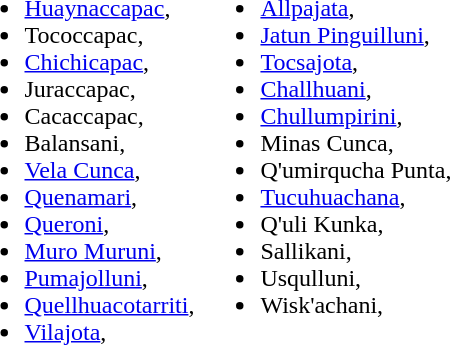<table>
<tr valign="top">
<td><br><ul><li><a href='#'>Huaynaccapac</a>, </li><li>Tococcapac, </li><li><a href='#'>Chichicapac</a>, </li><li>Juraccapac, </li><li>Cacaccapac, </li><li>Balansani, </li><li><a href='#'>Vela Cunca</a>, </li><li><a href='#'>Quenamari</a>, </li><li><a href='#'>Queroni</a>, </li><li><a href='#'>Muro Muruni</a>, </li><li><a href='#'>Pumajolluni</a>, </li><li><a href='#'>Quellhuacotarriti</a>, </li><li><a href='#'>Vilajota</a>, </li></ul></td>
<td><br><ul><li><a href='#'>Allpajata</a>, </li><li><a href='#'>Jatun Pinguilluni</a>, </li><li><a href='#'>Tocsajota</a>, </li><li><a href='#'>Challhuani</a>, </li><li><a href='#'>Chullumpirini</a>, </li><li>Minas Cunca, </li><li>Q'umirqucha Punta, </li><li><a href='#'>Tucuhuachana</a>, </li><li>Q'uli Kunka, </li><li>Sallikani, </li><li>Usqulluni, </li><li>Wisk'achani, </li></ul></td>
</tr>
</table>
